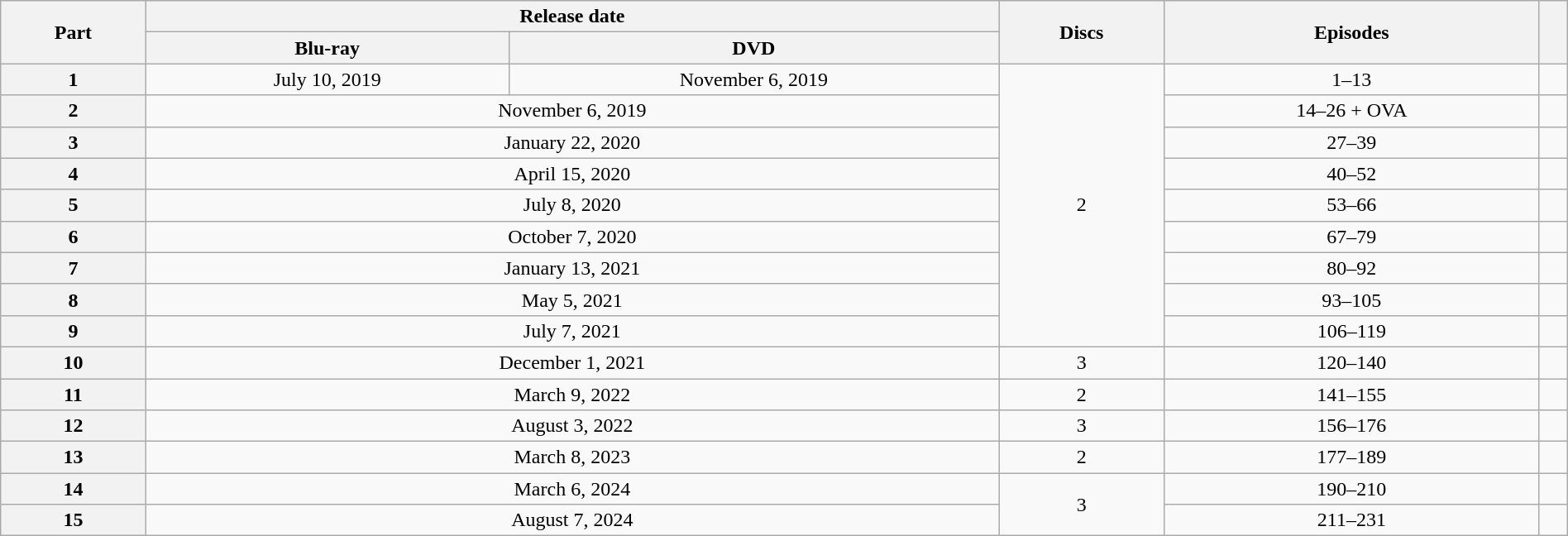<table class="wikitable" style="text-align: center; width: 100%">
<tr>
<th rowspan="2">Part</th>
<th colspan="2">Release date</th>
<th rowspan="2">Discs</th>
<th rowspan="2">Episodes</th>
<th rowspan="2"></th>
</tr>
<tr>
<th>Blu-ray</th>
<th>DVD</th>
</tr>
<tr>
<th scope="row">1</th>
<td>July 10, 2019</td>
<td>November 6, 2019</td>
<td rowspan="9">2</td>
<td>1–13</td>
<td></td>
</tr>
<tr>
<th scope="row">2</th>
<td colspan="2">November 6, 2019</td>
<td>14–26 + OVA</td>
<td></td>
</tr>
<tr>
<th scope="row">3</th>
<td colspan="2">January 22, 2020</td>
<td>27–39</td>
<td></td>
</tr>
<tr>
<th scope="row">4</th>
<td colspan="2">April 15, 2020</td>
<td>40–52</td>
<td></td>
</tr>
<tr>
<th scope="row">5</th>
<td colspan="2">July 8, 2020</td>
<td>53–66</td>
<td></td>
</tr>
<tr>
<th scope="row">6</th>
<td colspan="2">October 7, 2020</td>
<td>67–79</td>
<td></td>
</tr>
<tr>
<th scope="row">7</th>
<td colspan="2">January 13, 2021</td>
<td>80–92</td>
<td></td>
</tr>
<tr>
<th scope="row">8</th>
<td colspan="2">May 5, 2021</td>
<td>93–105</td>
<td></td>
</tr>
<tr>
<th scope="row">9</th>
<td colspan="2">July 7, 2021</td>
<td>106–119</td>
<td></td>
</tr>
<tr>
<th scope="row">10</th>
<td colspan="2">December 1, 2021</td>
<td>3</td>
<td>120–140</td>
<td></td>
</tr>
<tr>
<th scope="row">11</th>
<td colspan="2">March 9, 2022</td>
<td>2</td>
<td>141–155</td>
<td></td>
</tr>
<tr>
<th scope="row">12</th>
<td colspan="2">August 3, 2022</td>
<td>3</td>
<td>156–176</td>
<td></td>
</tr>
<tr>
<th scope="row">13</th>
<td colspan="2">March 8, 2023</td>
<td>2</td>
<td>177–189</td>
<td></td>
</tr>
<tr>
<th>14</th>
<td colspan="2">March 6, 2024</td>
<td rowspan="2">3</td>
<td>190–210</td>
<td></td>
</tr>
<tr>
<th>15</th>
<td colspan="2">August 7, 2024</td>
<td>211–231</td>
<td></td>
</tr>
</table>
